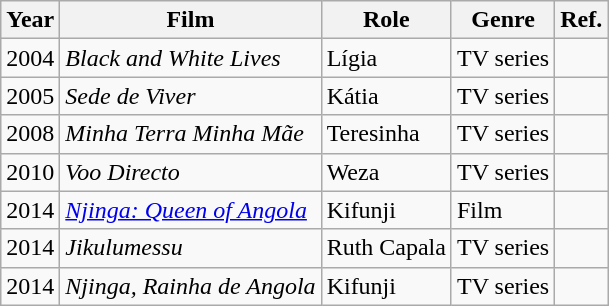<table class="wikitable">
<tr>
<th>Year</th>
<th>Film</th>
<th>Role</th>
<th>Genre</th>
<th>Ref.</th>
</tr>
<tr>
<td>2004</td>
<td><em>Black and White Lives</em></td>
<td>Lígia</td>
<td>TV series</td>
<td></td>
</tr>
<tr>
<td>2005</td>
<td><em>Sede de Viver</em></td>
<td>Kátia</td>
<td>TV series</td>
<td></td>
</tr>
<tr>
<td>2008</td>
<td><em>Minha Terra Minha Mãe</em></td>
<td>Teresinha</td>
<td>TV series</td>
<td></td>
</tr>
<tr>
<td>2010</td>
<td><em>Voo Directo</em></td>
<td>Weza</td>
<td>TV series</td>
<td></td>
</tr>
<tr>
<td>2014</td>
<td><em><a href='#'>Njinga: Queen of Angola</a></em></td>
<td>Kifunji</td>
<td>Film</td>
<td></td>
</tr>
<tr>
<td>2014</td>
<td><em>Jikulumessu</em></td>
<td>Ruth Capala</td>
<td>TV series</td>
<td></td>
</tr>
<tr>
<td>2014</td>
<td><em>Njinga, Rainha de Angola</em></td>
<td>Kifunji</td>
<td>TV series</td>
<td></td>
</tr>
</table>
